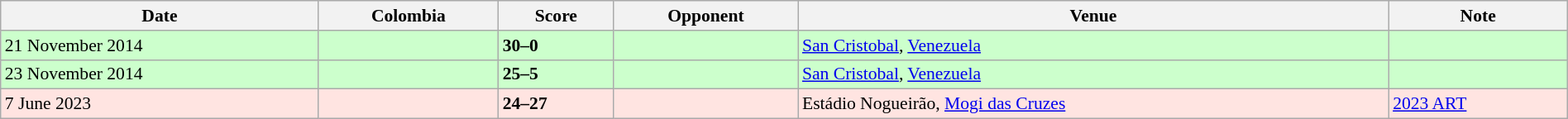<table class="wikitable sortable" style="width:100%; font-size:90%">
<tr>
<th>Date</th>
<th>Colombia</th>
<th>Score</th>
<th>Opponent</th>
<th>Venue</th>
<th>Note</th>
</tr>
<tr bgcolor="#ccffcc">
<td>21 November 2014</td>
<td align=right></td>
<td><strong>30–0</strong></td>
<td></td>
<td><a href='#'>San Cristobal</a>, <a href='#'>Venezuela</a></td>
<td></td>
</tr>
<tr bgcolor="#ccffcc">
<td>23 November 2014</td>
<td align=right></td>
<td><strong>25–5</strong></td>
<td></td>
<td><a href='#'>San Cristobal</a>, <a href='#'>Venezuela</a></td>
<td></td>
</tr>
<tr bgcolor="FFE4E1">
<td>7 June 2023</td>
<td align=right></td>
<td><strong>24–27</strong></td>
<td></td>
<td>Estádio Nogueirão, <a href='#'>Mogi das Cruzes</a></td>
<td><a href='#'>2023 ART</a></td>
</tr>
</table>
